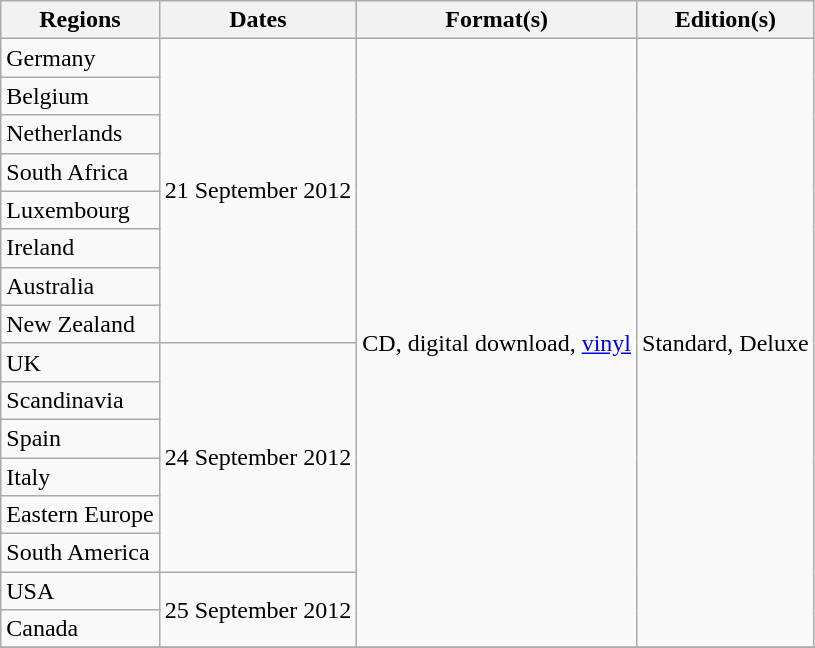<table class="wikitable plainrowheaders">
<tr>
<th scope="col">Regions</th>
<th scope="col">Dates</th>
<th scope="col">Format(s)</th>
<th scope="col">Edition(s)</th>
</tr>
<tr>
<td>Germany</td>
<td rowspan="8">21 September 2012</td>
<td rowspan="16">CD, digital download, <a href='#'>vinyl</a></td>
<td rowspan="16">Standard, Deluxe</td>
</tr>
<tr>
<td>Belgium</td>
</tr>
<tr>
<td>Netherlands</td>
</tr>
<tr>
<td>South Africa</td>
</tr>
<tr>
<td>Luxembourg</td>
</tr>
<tr>
<td>Ireland</td>
</tr>
<tr>
<td>Australia</td>
</tr>
<tr>
<td>New Zealand</td>
</tr>
<tr>
<td>UK</td>
<td rowspan="6">24 September 2012</td>
</tr>
<tr>
<td>Scandinavia</td>
</tr>
<tr>
<td>Spain</td>
</tr>
<tr>
<td>Italy</td>
</tr>
<tr>
<td>Eastern Europe</td>
</tr>
<tr>
<td>South America</td>
</tr>
<tr>
<td>USA</td>
<td rowspan="2">25 September 2012</td>
</tr>
<tr>
<td>Canada</td>
</tr>
<tr>
</tr>
</table>
